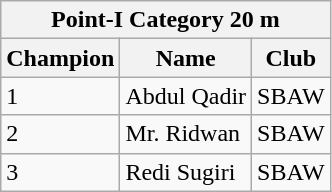<table class="wikitable">
<tr>
<th colspan="3"><strong>Point-I Category 20 m</strong></th>
</tr>
<tr>
<th>Champion</th>
<th>Name</th>
<th>Club</th>
</tr>
<tr>
<td>1</td>
<td>Abdul Qadir</td>
<td>SBAW</td>
</tr>
<tr>
<td>2</td>
<td>Mr. Ridwan</td>
<td>SBAW</td>
</tr>
<tr>
<td>3</td>
<td>Redi Sugiri</td>
<td>SBAW</td>
</tr>
</table>
